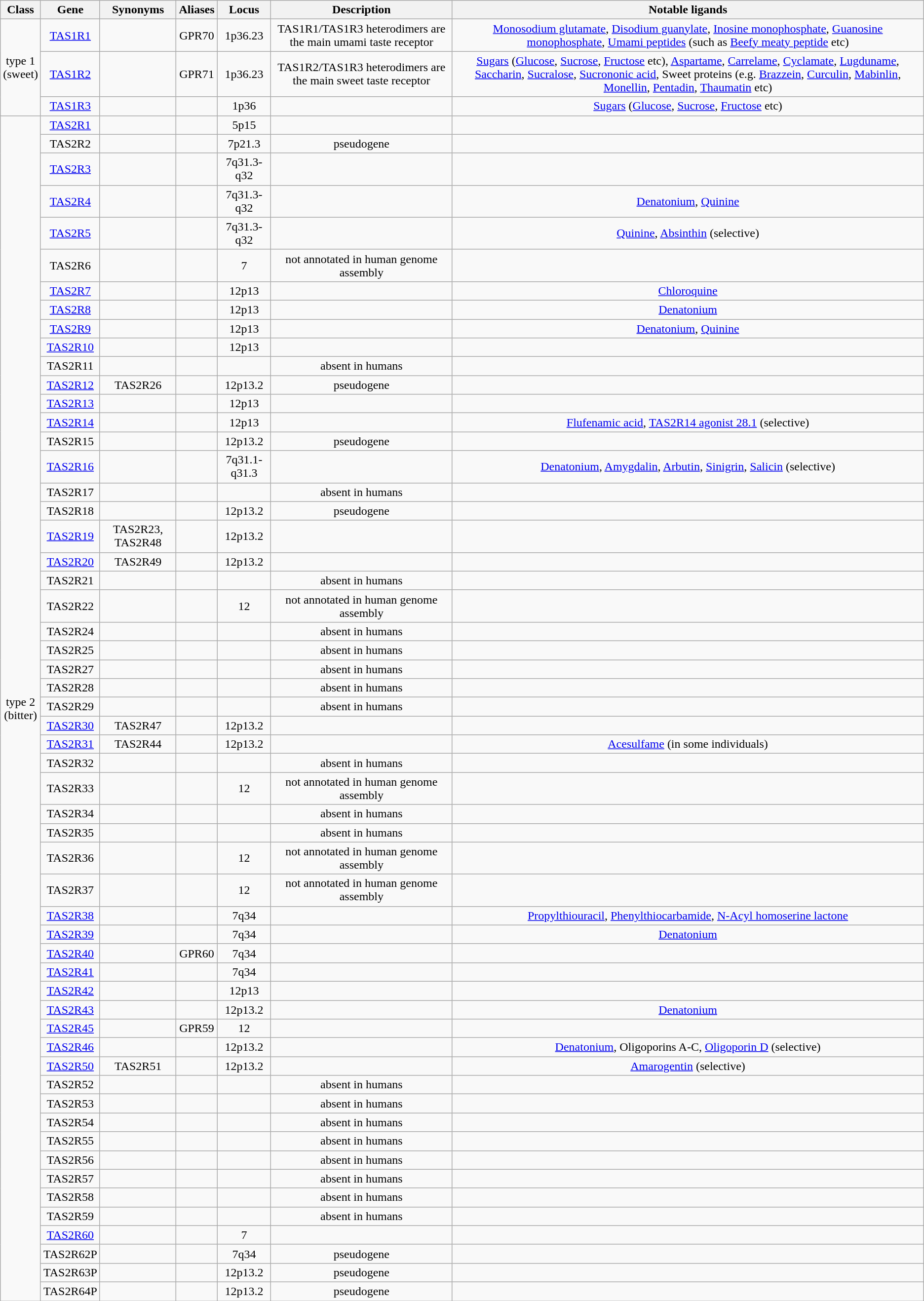<table class="wikitable" style="text-align:center">
<tr>
<th>Class</th>
<th>Gene</th>
<th>Synonyms</th>
<th>Aliases</th>
<th>Locus</th>
<th>Description</th>
<th>Notable ligands</th>
</tr>
<tr>
<td rowspan=3>type 1<br>(sweet)</td>
<td><a href='#'>TAS1R1</a></td>
<td></td>
<td>GPR70</td>
<td>1p36.23</td>
<td>TAS1R1/TAS1R3 heterodimers are the main umami taste receptor</td>
<td><a href='#'>Monosodium glutamate</a>, <a href='#'>Disodium guanylate</a>, <a href='#'>Inosine monophosphate</a>, <a href='#'>Guanosine monophosphate</a>, <a href='#'>Umami peptides</a> (such as <a href='#'>Beefy meaty peptide</a> etc)</td>
</tr>
<tr>
<td><a href='#'>TAS1R2</a></td>
<td></td>
<td>GPR71</td>
<td>1p36.23</td>
<td>TAS1R2/TAS1R3 heterodimers are the main sweet taste receptor</td>
<td><a href='#'>Sugars</a> (<a href='#'>Glucose</a>, <a href='#'>Sucrose</a>, <a href='#'>Fructose</a> etc), <a href='#'>Aspartame</a>, <a href='#'>Carrelame</a>, <a href='#'>Cyclamate</a>, <a href='#'>Lugduname</a>, <a href='#'>Saccharin</a>, <a href='#'>Sucralose</a>, <a href='#'>Sucrononic acid</a>, Sweet proteins (e.g. <a href='#'>Brazzein</a>, <a href='#'>Curculin</a>, <a href='#'>Mabinlin</a>, <a href='#'>Monellin</a>, <a href='#'>Pentadin</a>, <a href='#'>Thaumatin</a> etc)</td>
</tr>
<tr>
<td><a href='#'>TAS1R3</a></td>
<td></td>
<td></td>
<td>1p36</td>
<td></td>
<td><a href='#'>Sugars</a> (<a href='#'>Glucose</a>, <a href='#'>Sucrose</a>, <a href='#'>Fructose</a> etc)</td>
</tr>
<tr>
<td rowspan=56>type 2<br>(bitter)</td>
<td><a href='#'>TAS2R1</a></td>
<td></td>
<td></td>
<td>5p15</td>
<td></td>
<td></td>
</tr>
<tr>
<td>TAS2R2</td>
<td></td>
<td></td>
<td>7p21.3</td>
<td>pseudogene</td>
<td></td>
</tr>
<tr>
<td><a href='#'>TAS2R3</a></td>
<td></td>
<td></td>
<td>7q31.3-q32</td>
<td></td>
<td></td>
</tr>
<tr>
<td><a href='#'>TAS2R4</a></td>
<td></td>
<td></td>
<td>7q31.3-q32</td>
<td></td>
<td><a href='#'>Denatonium</a>, <a href='#'>Quinine</a></td>
</tr>
<tr>
<td><a href='#'>TAS2R5</a></td>
<td></td>
<td></td>
<td>7q31.3-q32</td>
<td></td>
<td><a href='#'>Quinine</a>, <a href='#'>Absinthin</a> (selective)</td>
</tr>
<tr>
<td>TAS2R6</td>
<td></td>
<td></td>
<td>7</td>
<td>not annotated in human genome assembly</td>
<td></td>
</tr>
<tr>
<td><a href='#'>TAS2R7</a></td>
<td></td>
<td></td>
<td>12p13</td>
<td></td>
<td><a href='#'>Chloroquine</a></td>
</tr>
<tr>
<td><a href='#'>TAS2R8</a></td>
<td></td>
<td></td>
<td>12p13</td>
<td></td>
<td><a href='#'>Denatonium</a></td>
</tr>
<tr>
<td><a href='#'>TAS2R9</a></td>
<td></td>
<td></td>
<td>12p13</td>
<td></td>
<td><a href='#'>Denatonium</a>, <a href='#'>Quinine</a></td>
</tr>
<tr>
<td><a href='#'>TAS2R10</a></td>
<td></td>
<td></td>
<td>12p13</td>
<td></td>
<td></td>
</tr>
<tr>
<td>TAS2R11</td>
<td></td>
<td></td>
<td></td>
<td>absent in humans</td>
<td></td>
</tr>
<tr>
<td><a href='#'>TAS2R12</a></td>
<td>TAS2R26</td>
<td></td>
<td>12p13.2</td>
<td>pseudogene</td>
<td></td>
</tr>
<tr>
<td><a href='#'>TAS2R13</a></td>
<td></td>
<td></td>
<td>12p13</td>
<td></td>
<td></td>
</tr>
<tr>
<td><a href='#'>TAS2R14</a></td>
<td></td>
<td></td>
<td>12p13</td>
<td></td>
<td><a href='#'>Flufenamic acid</a>, <a href='#'>TAS2R14 agonist 28.1</a> (selective)</td>
</tr>
<tr>
<td>TAS2R15</td>
<td></td>
<td></td>
<td>12p13.2</td>
<td>pseudogene</td>
<td></td>
</tr>
<tr>
<td><a href='#'>TAS2R16</a></td>
<td></td>
<td></td>
<td>7q31.1-q31.3</td>
<td></td>
<td><a href='#'>Denatonium</a>, <a href='#'>Amygdalin</a>, <a href='#'>Arbutin</a>, <a href='#'>Sinigrin</a>, <a href='#'>Salicin</a> (selective)</td>
</tr>
<tr>
<td>TAS2R17</td>
<td></td>
<td></td>
<td></td>
<td>absent in humans</td>
<td></td>
</tr>
<tr>
<td>TAS2R18</td>
<td></td>
<td></td>
<td>12p13.2</td>
<td>pseudogene</td>
<td></td>
</tr>
<tr>
<td><a href='#'>TAS2R19</a></td>
<td>TAS2R23, TAS2R48</td>
<td></td>
<td>12p13.2</td>
<td></td>
<td></td>
</tr>
<tr>
<td><a href='#'>TAS2R20</a></td>
<td>TAS2R49</td>
<td></td>
<td>12p13.2</td>
<td></td>
<td></td>
</tr>
<tr>
<td>TAS2R21</td>
<td></td>
<td></td>
<td></td>
<td>absent in humans</td>
<td></td>
</tr>
<tr>
<td>TAS2R22</td>
<td></td>
<td></td>
<td>12</td>
<td>not annotated in human genome assembly</td>
<td></td>
</tr>
<tr>
<td>TAS2R24</td>
<td></td>
<td></td>
<td></td>
<td>absent in humans</td>
<td></td>
</tr>
<tr>
<td>TAS2R25</td>
<td></td>
<td></td>
<td></td>
<td>absent in humans</td>
<td></td>
</tr>
<tr>
<td>TAS2R27</td>
<td></td>
<td></td>
<td></td>
<td>absent in humans</td>
<td></td>
</tr>
<tr>
<td>TAS2R28</td>
<td></td>
<td></td>
<td></td>
<td>absent in humans</td>
<td></td>
</tr>
<tr>
<td>TAS2R29</td>
<td></td>
<td></td>
<td></td>
<td>absent in humans</td>
<td></td>
</tr>
<tr>
<td><a href='#'>TAS2R30</a></td>
<td>TAS2R47</td>
<td></td>
<td>12p13.2</td>
<td></td>
<td></td>
</tr>
<tr>
<td><a href='#'>TAS2R31</a></td>
<td>TAS2R44</td>
<td></td>
<td>12p13.2</td>
<td></td>
<td><a href='#'>Acesulfame</a> (in some individuals)</td>
</tr>
<tr>
<td>TAS2R32</td>
<td></td>
<td></td>
<td></td>
<td>absent in humans</td>
<td></td>
</tr>
<tr>
<td>TAS2R33</td>
<td></td>
<td></td>
<td>12</td>
<td>not annotated in human genome assembly</td>
<td></td>
</tr>
<tr>
<td>TAS2R34</td>
<td></td>
<td></td>
<td></td>
<td>absent in humans</td>
<td></td>
</tr>
<tr>
<td>TAS2R35</td>
<td></td>
<td></td>
<td></td>
<td>absent in humans</td>
<td></td>
</tr>
<tr>
<td>TAS2R36</td>
<td></td>
<td></td>
<td>12</td>
<td>not annotated in human genome assembly</td>
<td></td>
</tr>
<tr>
<td>TAS2R37</td>
<td></td>
<td></td>
<td>12</td>
<td>not annotated in human genome assembly</td>
<td></td>
</tr>
<tr>
<td><a href='#'>TAS2R38</a></td>
<td></td>
<td></td>
<td>7q34</td>
<td></td>
<td><a href='#'>Propylthiouracil</a>, <a href='#'>Phenylthiocarbamide</a>, <a href='#'>N-Acyl homoserine lactone</a></td>
</tr>
<tr>
<td><a href='#'>TAS2R39</a></td>
<td></td>
<td></td>
<td>7q34</td>
<td></td>
<td><a href='#'>Denatonium</a></td>
</tr>
<tr>
<td><a href='#'>TAS2R40</a></td>
<td></td>
<td>GPR60</td>
<td>7q34</td>
<td></td>
<td></td>
</tr>
<tr>
<td><a href='#'>TAS2R41</a></td>
<td></td>
<td></td>
<td>7q34</td>
<td></td>
<td></td>
</tr>
<tr>
<td><a href='#'>TAS2R42</a></td>
<td></td>
<td></td>
<td>12p13</td>
<td></td>
<td></td>
</tr>
<tr>
<td><a href='#'>TAS2R43</a></td>
<td></td>
<td></td>
<td>12p13.2</td>
<td></td>
<td><a href='#'>Denatonium</a></td>
</tr>
<tr>
<td><a href='#'>TAS2R45</a></td>
<td></td>
<td>GPR59</td>
<td>12</td>
<td></td>
<td></td>
</tr>
<tr>
<td><a href='#'>TAS2R46</a></td>
<td></td>
<td></td>
<td>12p13.2</td>
<td></td>
<td><a href='#'>Denatonium</a>, Oligoporins A-C, <a href='#'>Oligoporin D</a> (selective)</td>
</tr>
<tr>
<td><a href='#'>TAS2R50</a></td>
<td>TAS2R51</td>
<td></td>
<td>12p13.2</td>
<td></td>
<td><a href='#'>Amarogentin</a> (selective)</td>
</tr>
<tr>
<td>TAS2R52</td>
<td></td>
<td></td>
<td></td>
<td>absent in humans</td>
<td></td>
</tr>
<tr>
<td>TAS2R53</td>
<td></td>
<td></td>
<td></td>
<td>absent in humans</td>
<td></td>
</tr>
<tr>
<td>TAS2R54</td>
<td></td>
<td></td>
<td></td>
<td>absent in humans</td>
<td></td>
</tr>
<tr>
<td>TAS2R55</td>
<td></td>
<td></td>
<td></td>
<td>absent in humans</td>
<td></td>
</tr>
<tr>
<td>TAS2R56</td>
<td></td>
<td></td>
<td></td>
<td>absent in humans</td>
<td></td>
</tr>
<tr>
<td>TAS2R57</td>
<td></td>
<td></td>
<td></td>
<td>absent in humans</td>
<td></td>
</tr>
<tr>
<td>TAS2R58</td>
<td></td>
<td></td>
<td></td>
<td>absent in humans</td>
<td></td>
</tr>
<tr>
<td>TAS2R59</td>
<td></td>
<td></td>
<td></td>
<td>absent in humans</td>
<td></td>
</tr>
<tr>
<td><a href='#'>TAS2R60</a></td>
<td></td>
<td></td>
<td>7</td>
<td></td>
<td></td>
</tr>
<tr>
<td>TAS2R62P</td>
<td></td>
<td></td>
<td>7q34</td>
<td>pseudogene</td>
<td></td>
</tr>
<tr>
<td>TAS2R63P</td>
<td></td>
<td></td>
<td>12p13.2</td>
<td>pseudogene</td>
<td></td>
</tr>
<tr>
<td>TAS2R64P</td>
<td></td>
<td></td>
<td>12p13.2</td>
<td>pseudogene</td>
<td></td>
</tr>
</table>
